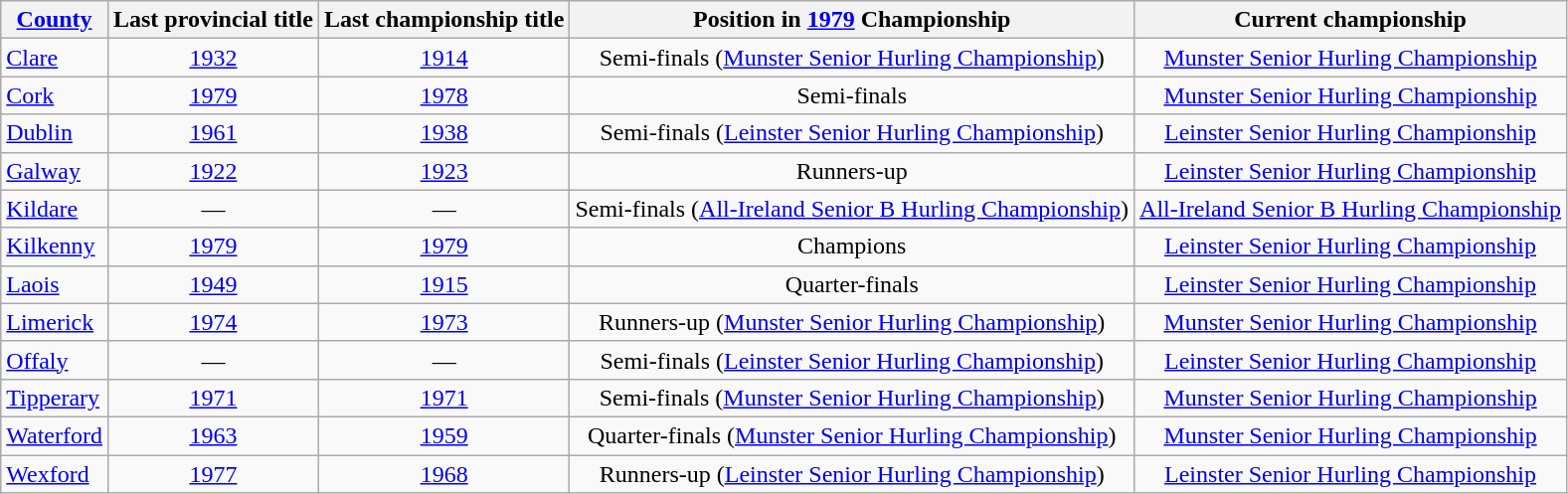<table class="wikitable sortable" style="text-align:center">
<tr>
<th><a href='#'>County</a></th>
<th>Last provincial title</th>
<th>Last championship title</th>
<th>Position in <a href='#'>1979</a> Championship</th>
<th>Current championship</th>
</tr>
<tr>
<td style="text-align:left"> <a href='#'>Clare</a></td>
<td><a href='#'>1932</a></td>
<td><a href='#'>1914</a></td>
<td>Semi-finals (<a href='#'>Munster Senior Hurling Championship</a>)</td>
<td><a href='#'>Munster Senior Hurling Championship</a></td>
</tr>
<tr>
<td style="text-align:left"> <a href='#'>Cork</a></td>
<td><a href='#'>1979</a></td>
<td><a href='#'>1978</a></td>
<td>Semi-finals</td>
<td><a href='#'>Munster Senior Hurling Championship</a></td>
</tr>
<tr>
<td style="text-align:left"> <a href='#'>Dublin</a></td>
<td><a href='#'>1961</a></td>
<td><a href='#'>1938</a></td>
<td>Semi-finals (<a href='#'>Leinster Senior Hurling Championship</a>)</td>
<td><a href='#'>Leinster Senior Hurling Championship</a></td>
</tr>
<tr>
<td style="text-align:left"> <a href='#'>Galway</a></td>
<td><a href='#'>1922</a></td>
<td><a href='#'>1923</a></td>
<td>Runners-up</td>
<td><a href='#'>Leinster Senior Hurling Championship</a></td>
</tr>
<tr>
<td style="text-align:left"> <a href='#'>Kildare</a></td>
<td>—</td>
<td>—</td>
<td>Semi-finals (<a href='#'>All-Ireland Senior B Hurling Championship</a>)</td>
<td><a href='#'>All-Ireland Senior B Hurling Championship</a></td>
</tr>
<tr>
<td style="text-align:left"> <a href='#'>Kilkenny</a></td>
<td><a href='#'>1979</a></td>
<td><a href='#'>1979</a></td>
<td>Champions</td>
<td><a href='#'>Leinster Senior Hurling Championship</a></td>
</tr>
<tr>
<td style="text-align:left"> <a href='#'>Laois</a></td>
<td><a href='#'>1949</a></td>
<td><a href='#'>1915</a></td>
<td>Quarter-finals</td>
<td><a href='#'>Leinster Senior Hurling Championship</a></td>
</tr>
<tr>
<td style="text-align:left"> <a href='#'>Limerick</a></td>
<td><a href='#'>1974</a></td>
<td><a href='#'>1973</a></td>
<td>Runners-up (<a href='#'>Munster Senior Hurling Championship</a>)</td>
<td><a href='#'>Munster Senior Hurling Championship</a></td>
</tr>
<tr>
<td style="text-align:left"> <a href='#'>Offaly</a></td>
<td>—</td>
<td>—</td>
<td>Semi-finals (<a href='#'>Leinster Senior Hurling Championship</a>)</td>
<td><a href='#'>Leinster Senior Hurling Championship</a></td>
</tr>
<tr>
<td style="text-align:left"> <a href='#'>Tipperary</a></td>
<td><a href='#'>1971</a></td>
<td><a href='#'>1971</a></td>
<td>Semi-finals (<a href='#'>Munster Senior Hurling Championship</a>)</td>
<td><a href='#'>Munster Senior Hurling Championship</a></td>
</tr>
<tr>
<td style="text-align:left"> <a href='#'>Waterford</a></td>
<td><a href='#'>1963</a></td>
<td><a href='#'>1959</a></td>
<td>Quarter-finals (<a href='#'>Munster Senior Hurling Championship</a>)</td>
<td><a href='#'>Munster Senior Hurling Championship</a></td>
</tr>
<tr>
<td style="text-align:left"> <a href='#'>Wexford</a></td>
<td><a href='#'>1977</a></td>
<td><a href='#'>1968</a></td>
<td>Runners-up (<a href='#'>Leinster Senior Hurling Championship</a>)</td>
<td><a href='#'>Leinster Senior Hurling Championship</a></td>
</tr>
</table>
